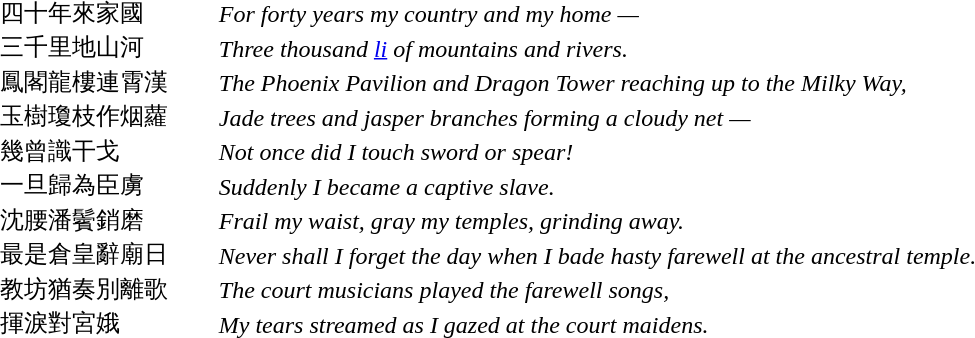<table border="0" cellpadding="0" style="margin:1em auto;">
<tr>
<td></td>
<td width="30pt"></td>
<td></td>
</tr>
<tr>
<td>四十年來家國</td>
<td></td>
<td><em>For forty years my country and my home —</em></td>
</tr>
<tr>
<td>三千里地山河</td>
<td></td>
<td><em>Three thousand <a href='#'>li</a> of mountains and rivers.</em></td>
</tr>
<tr>
<td>鳳閣龍樓連霄漢</td>
<td></td>
<td><em>The Phoenix Pavilion and Dragon Tower reaching up to the Milky Way,</em></td>
</tr>
<tr>
<td>玉樹瓊枝作烟蘿</td>
<td></td>
<td><em>Jade trees and jasper branches forming a cloudy net —</em></td>
</tr>
<tr>
<td>幾曾識干戈</td>
<td></td>
<td><em>Not once did I touch sword or spear!</em></td>
</tr>
<tr>
<td>一旦歸為臣虜</td>
<td></td>
<td><em>Suddenly I became a captive slave.</em></td>
</tr>
<tr>
<td>沈腰潘鬢銷磨</td>
<td></td>
<td><em>Frail my waist, gray my temples, grinding away.</em></td>
</tr>
<tr>
<td>最是倉皇辭廟日</td>
<td></td>
<td><em>Never shall I forget the day when I bade hasty farewell at the ancestral temple.</em></td>
</tr>
<tr>
<td>教坊猶奏別離歌</td>
<td></td>
<td><em>The court musicians played the farewell songs,</em></td>
</tr>
<tr>
<td>揮淚對宮娥</td>
<td></td>
<td><em>My tears streamed as I gazed at the court maidens.</em></td>
</tr>
</table>
